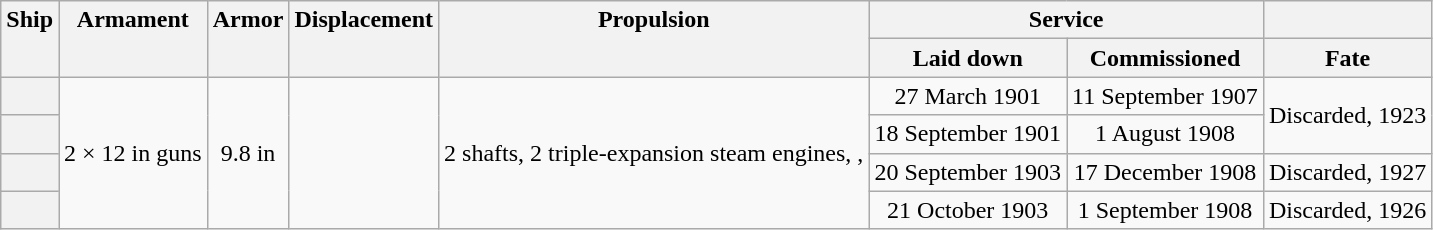<table class="wikitable plainrowheaders" style="text-align: center;">
<tr valign="top">
<th scope="col" rowspan="2">Ship</th>
<th scope="col" rowspan="2">Armament</th>
<th scope="col" rowspan="2">Armor</th>
<th scope="col" rowspan="2">Displacement</th>
<th scope="col" rowspan="2">Propulsion</th>
<th scope="col" colspan="2">Service</th>
<th></th>
</tr>
<tr valign="top">
<th scope="col">Laid down</th>
<th scope="col">Commissioned</th>
<th scope="col">Fate</th>
</tr>
<tr valign="center">
<th scope="row"></th>
<td rowspan="4">2 × 12 in guns</td>
<td rowspan="4">9.8 in</td>
<td rowspan="4"></td>
<td rowspan="4">2 shafts, 2 triple-expansion steam engines, , </td>
<td>27 March 1901</td>
<td>11 September 1907</td>
<td rowspan="2">Discarded, 1923</td>
</tr>
<tr valign="center">
<th scope="row"></th>
<td>18 September 1901</td>
<td>1 August 1908</td>
</tr>
<tr valign="center">
<th scope="row"></th>
<td>20 September 1903</td>
<td>17 December 1908</td>
<td>Discarded, 1927</td>
</tr>
<tr valign="center">
<th scope="row"></th>
<td>21 October 1903</td>
<td>1 September 1908</td>
<td>Discarded, 1926</td>
</tr>
</table>
